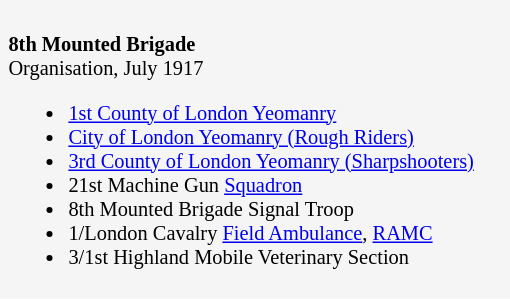<table class="toccolours" style="float: left; margin-left: 1em; margin-right: 1em; font-size: 85%; background:whitesmoke; color:black; width:25em; max-width: 50%;" cellspacing="5">
<tr>
<td style="text-align: left;"><br><strong>8th Mounted Brigade</strong><br>Organisation, July 1917<ul><li><a href='#'>1st County of London Yeomanry</a></li><li><a href='#'>City of London Yeomanry (Rough Riders)</a></li><li><a href='#'>3rd County of London Yeomanry (Sharpshooters)</a></li><li>21st Machine Gun <a href='#'>Squadron</a></li><li>8th Mounted Brigade Signal Troop</li><li>1/London Cavalry <a href='#'>Field Ambulance</a>, <a href='#'>RAMC</a></li><li>3/1st Highland Mobile Veterinary Section</li></ul></td>
</tr>
</table>
